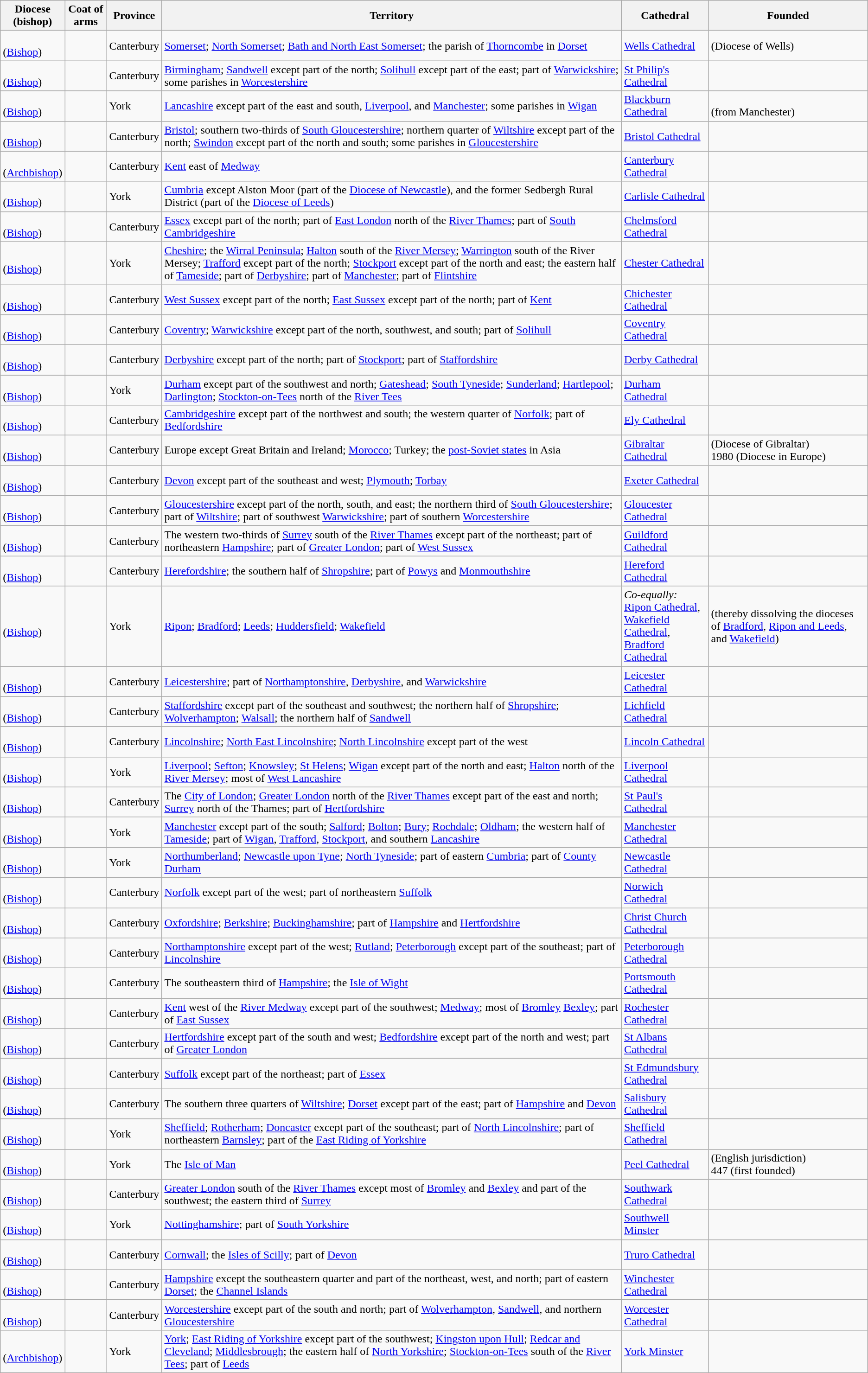<table class="wikitable sortable">
<tr>
<th>Diocese<br>(bishop)</th>
<th class="unsortable">Coat of arms</th>
<th>Province</th>
<th class="unsortable">Territory</th>
<th>Cathedral</th>
<th>Founded</th>
</tr>
<tr>
<td><br>(<a href='#'>Bishop</a>)</td>
<td></td>
<td>Canterbury</td>
<td><a href='#'>Somerset</a>; <a href='#'>North Somerset</a>; <a href='#'>Bath and North East Somerset</a>; the parish of <a href='#'>Thorncombe</a> in <a href='#'>Dorset</a></td>
<td><a href='#'>Wells Cathedral</a></td>
<td> (Diocese of Wells)</td>
</tr>
<tr>
<td><br>(<a href='#'>Bishop</a>)</td>
<td></td>
<td>Canterbury</td>
<td><a href='#'>Birmingham</a>; <a href='#'>Sandwell</a> except part of the north; <a href='#'>Solihull</a> except part of the east; part of <a href='#'>Warwickshire</a>; some parishes in <a href='#'>Worcestershire</a></td>
<td><a href='#'>St Philip's Cathedral</a></td>
<td></td>
</tr>
<tr>
<td><br>(<a href='#'>Bishop</a>)</td>
<td></td>
<td>York</td>
<td><a href='#'>Lancashire</a> except part of the east and south, <a href='#'>Liverpool</a>, and <a href='#'>Manchester</a>; some parishes in <a href='#'>Wigan</a></td>
<td><a href='#'>Blackburn Cathedral</a></td>
<td><br>(from Manchester)</td>
</tr>
<tr>
<td><br>(<a href='#'>Bishop</a>)</td>
<td></td>
<td>Canterbury</td>
<td><a href='#'>Bristol</a>; southern two-thirds of <a href='#'>South Gloucestershire</a>; northern quarter of <a href='#'>Wiltshire</a> except part of the north; <a href='#'>Swindon</a> except part of the north and south; some parishes in <a href='#'>Gloucestershire</a></td>
<td><a href='#'>Bristol Cathedral</a></td>
<td></td>
</tr>
<tr>
<td><br>(<a href='#'>Archbishop</a>)</td>
<td></td>
<td>Canterbury</td>
<td><a href='#'>Kent</a> east of <a href='#'>Medway</a></td>
<td><a href='#'>Canterbury Cathedral</a></td>
<td></td>
</tr>
<tr>
<td><br>(<a href='#'>Bishop</a>)</td>
<td></td>
<td>York</td>
<td><a href='#'>Cumbria</a> except  Alston Moor (part of the <a href='#'>Diocese of Newcastle</a>), and the former Sedbergh Rural District (part of the <a href='#'>Diocese of Leeds</a>)</td>
<td><a href='#'>Carlisle Cathedral</a></td>
<td></td>
</tr>
<tr>
<td><br>(<a href='#'>Bishop</a>)</td>
<td></td>
<td>Canterbury</td>
<td><a href='#'>Essex</a> except part of the north; part of <a href='#'>East London</a> north of the <a href='#'>River Thames</a>; part of <a href='#'>South Cambridgeshire</a></td>
<td><a href='#'>Chelmsford Cathedral</a></td>
<td></td>
</tr>
<tr>
<td><br>(<a href='#'>Bishop</a>)</td>
<td></td>
<td>York</td>
<td><a href='#'>Cheshire</a>; the <a href='#'>Wirral Peninsula</a>; <a href='#'>Halton</a> south of the <a href='#'>River Mersey</a>; <a href='#'>Warrington</a> south of the River Mersey; <a href='#'>Trafford</a> except part of the north; <a href='#'>Stockport</a> except part of the north and east; the eastern half of <a href='#'>Tameside</a>; part of <a href='#'>Derbyshire</a>; part of <a href='#'>Manchester</a>; part of <a href='#'>Flintshire</a></td>
<td><a href='#'>Chester Cathedral</a></td>
<td></td>
</tr>
<tr>
<td><br>(<a href='#'>Bishop</a>)</td>
<td></td>
<td>Canterbury</td>
<td><a href='#'>West Sussex</a> except part of the north; <a href='#'>East Sussex</a> except part of the north; part of <a href='#'>Kent</a></td>
<td><a href='#'>Chichester Cathedral</a></td>
<td></td>
</tr>
<tr>
<td><br>(<a href='#'>Bishop</a>)</td>
<td></td>
<td>Canterbury</td>
<td><a href='#'>Coventry</a>; <a href='#'>Warwickshire</a> except part of the north, southwest, and south; part of <a href='#'>Solihull</a></td>
<td><a href='#'>Coventry Cathedral</a></td>
<td></td>
</tr>
<tr>
<td><br>(<a href='#'>Bishop</a>)</td>
<td></td>
<td>Canterbury</td>
<td><a href='#'>Derbyshire</a> except part of the north; part of <a href='#'>Stockport</a>; part of <a href='#'>Staffordshire</a></td>
<td><a href='#'>Derby Cathedral</a></td>
<td></td>
</tr>
<tr>
<td><br>(<a href='#'>Bishop</a>)</td>
<td></td>
<td>York</td>
<td><a href='#'>Durham</a> except part of the southwest and north; <a href='#'>Gateshead</a>; <a href='#'>South Tyneside</a>; <a href='#'>Sunderland</a>; <a href='#'>Hartlepool</a>; <a href='#'>Darlington</a>; <a href='#'>Stockton-on-Tees</a> north of the <a href='#'>River Tees</a></td>
<td><a href='#'>Durham Cathedral</a></td>
<td></td>
</tr>
<tr>
<td><br>(<a href='#'>Bishop</a>)</td>
<td></td>
<td>Canterbury</td>
<td><a href='#'>Cambridgeshire</a> except part of the northwest and south; the western quarter of <a href='#'>Norfolk</a>; part of <a href='#'>Bedfordshire</a></td>
<td><a href='#'>Ely Cathedral</a></td>
<td></td>
</tr>
<tr>
<td><br>(<a href='#'>Bishop</a>)</td>
<td></td>
<td>Canterbury</td>
<td>Europe except Great Britain and Ireland; <a href='#'>Morocco</a>; Turkey; the <a href='#'>post-Soviet states</a> in Asia</td>
<td><a href='#'>Gibraltar Cathedral</a></td>
<td> (Diocese of Gibraltar)<br>1980 (Diocese in Europe)</td>
</tr>
<tr>
<td><br>(<a href='#'>Bishop</a>)</td>
<td></td>
<td>Canterbury</td>
<td><a href='#'>Devon</a> except part of the southeast and west; <a href='#'>Plymouth</a>; <a href='#'>Torbay</a></td>
<td><a href='#'>Exeter Cathedral</a></td>
<td></td>
</tr>
<tr>
<td><br>(<a href='#'>Bishop</a>)</td>
<td></td>
<td>Canterbury</td>
<td><a href='#'>Gloucestershire</a> except part of the north, south, and east; the northern third of <a href='#'>South Gloucestershire</a>; part of <a href='#'>Wiltshire</a>; part of southwest <a href='#'>Warwickshire</a>; part of southern <a href='#'>Worcestershire</a></td>
<td><a href='#'>Gloucester Cathedral</a></td>
<td></td>
</tr>
<tr>
<td><br>(<a href='#'>Bishop</a>)</td>
<td></td>
<td>Canterbury</td>
<td>The western two-thirds of <a href='#'>Surrey</a> south of the <a href='#'>River Thames</a> except part of the northeast; part of northeastern <a href='#'>Hampshire</a>; part of <a href='#'>Greater London</a>; part of <a href='#'>West Sussex</a></td>
<td><a href='#'>Guildford Cathedral</a></td>
<td></td>
</tr>
<tr>
<td><br>(<a href='#'>Bishop</a>)</td>
<td></td>
<td>Canterbury</td>
<td><a href='#'>Herefordshire</a>; the southern half of <a href='#'>Shropshire</a>; part of <a href='#'>Powys</a> and <a href='#'>Monmouthshire</a></td>
<td><a href='#'>Hereford Cathedral</a></td>
<td></td>
</tr>
<tr>
<td><br>(<a href='#'>Bishop</a>)</td>
<td></td>
<td>York</td>
<td><a href='#'>Ripon</a>; <a href='#'>Bradford</a>; <a href='#'>Leeds</a>; <a href='#'>Huddersfield</a>; <a href='#'>Wakefield</a></td>
<td><em>Co-equally:</em><br><a href='#'>Ripon Cathedral</a>,<br><a href='#'>Wakefield Cathedral</a>,<br><a href='#'>Bradford Cathedral</a></td>
<td> (thereby dissolving the dioceses of <a href='#'>Bradford</a>, <a href='#'>Ripon and Leeds</a>, and <a href='#'>Wakefield</a>)</td>
</tr>
<tr>
<td><br>(<a href='#'>Bishop</a>)</td>
<td></td>
<td>Canterbury</td>
<td><a href='#'>Leicestershire</a>; part of <a href='#'>Northamptonshire</a>, <a href='#'>Derbyshire</a>, and <a href='#'>Warwickshire</a></td>
<td><a href='#'>Leicester Cathedral</a></td>
<td></td>
</tr>
<tr>
<td><br>(<a href='#'>Bishop</a>)</td>
<td></td>
<td>Canterbury</td>
<td><a href='#'>Staffordshire</a> except part of the southeast and southwest; the northern half of <a href='#'>Shropshire</a>; <a href='#'>Wolverhampton</a>; <a href='#'>Walsall</a>; the northern half of <a href='#'>Sandwell</a></td>
<td><a href='#'>Lichfield Cathedral</a></td>
<td></td>
</tr>
<tr>
<td><br>(<a href='#'>Bishop</a>)</td>
<td></td>
<td>Canterbury</td>
<td><a href='#'>Lincolnshire</a>; <a href='#'>North East Lincolnshire</a>; <a href='#'>North Lincolnshire</a> except part of the west</td>
<td><a href='#'>Lincoln Cathedral</a></td>
<td></td>
</tr>
<tr>
<td><br>(<a href='#'>Bishop</a>)</td>
<td></td>
<td>York</td>
<td><a href='#'>Liverpool</a>; <a href='#'>Sefton</a>; <a href='#'>Knowsley</a>; <a href='#'>St Helens</a>; <a href='#'>Wigan</a> except part of the north and east; <a href='#'>Halton</a> north of the <a href='#'>River Mersey</a>; most of <a href='#'>West Lancashire</a></td>
<td><a href='#'>Liverpool Cathedral</a></td>
<td></td>
</tr>
<tr>
<td><br>(<a href='#'>Bishop</a>)</td>
<td></td>
<td>Canterbury</td>
<td>The <a href='#'>City of London</a>; <a href='#'>Greater London</a> north of the <a href='#'>River Thames</a> except part of the east and north; <a href='#'>Surrey</a> north of the Thames; part of <a href='#'>Hertfordshire</a></td>
<td><a href='#'>St Paul's Cathedral</a></td>
<td></td>
</tr>
<tr>
<td><br>(<a href='#'>Bishop</a>)</td>
<td></td>
<td>York</td>
<td><a href='#'>Manchester</a> except part of the south; <a href='#'>Salford</a>; <a href='#'>Bolton</a>; <a href='#'>Bury</a>; <a href='#'>Rochdale</a>; <a href='#'>Oldham</a>; the western half of <a href='#'>Tameside</a>; part of <a href='#'>Wigan</a>, <a href='#'>Trafford</a>, <a href='#'>Stockport</a>, and southern <a href='#'>Lancashire</a></td>
<td><a href='#'>Manchester Cathedral</a></td>
<td></td>
</tr>
<tr>
<td><br>(<a href='#'>Bishop</a>)</td>
<td></td>
<td>York</td>
<td><a href='#'>Northumberland</a>; <a href='#'>Newcastle upon Tyne</a>; <a href='#'>North Tyneside</a>; part of eastern <a href='#'>Cumbria</a>; part of <a href='#'>County Durham</a></td>
<td><a href='#'>Newcastle Cathedral</a></td>
<td></td>
</tr>
<tr>
<td><br>(<a href='#'>Bishop</a>)</td>
<td></td>
<td>Canterbury</td>
<td><a href='#'>Norfolk</a> except part of the west; part of northeastern <a href='#'>Suffolk</a></td>
<td><a href='#'>Norwich Cathedral</a></td>
<td></td>
</tr>
<tr>
<td><br>(<a href='#'>Bishop</a>)</td>
<td></td>
<td>Canterbury</td>
<td><a href='#'>Oxfordshire</a>; <a href='#'>Berkshire</a>; <a href='#'>Buckinghamshire</a>; part of <a href='#'>Hampshire</a> and <a href='#'>Hertfordshire</a></td>
<td><a href='#'>Christ Church Cathedral</a></td>
<td></td>
</tr>
<tr>
<td><br>(<a href='#'>Bishop</a>)</td>
<td></td>
<td>Canterbury</td>
<td><a href='#'>Northamptonshire</a> except part of the west; <a href='#'>Rutland</a>; <a href='#'>Peterborough</a> except part of the southeast; part of <a href='#'>Lincolnshire</a></td>
<td><a href='#'>Peterborough Cathedral</a></td>
<td></td>
</tr>
<tr>
<td><br>(<a href='#'>Bishop</a>)</td>
<td></td>
<td>Canterbury</td>
<td>The southeastern third of <a href='#'>Hampshire</a>; the <a href='#'>Isle of Wight</a></td>
<td><a href='#'>Portsmouth Cathedral</a></td>
<td></td>
</tr>
<tr>
<td><br>(<a href='#'>Bishop</a>)</td>
<td></td>
<td>Canterbury</td>
<td><a href='#'>Kent</a> west of the <a href='#'>River Medway</a> except part of the southwest; <a href='#'>Medway</a>; most of <a href='#'>Bromley</a> <a href='#'>Bexley</a>; part of <a href='#'>East Sussex</a></td>
<td><a href='#'>Rochester Cathedral</a></td>
<td></td>
</tr>
<tr>
<td><br>(<a href='#'>Bishop</a>)</td>
<td></td>
<td>Canterbury</td>
<td><a href='#'>Hertfordshire</a> except part of the south and west; <a href='#'>Bedfordshire</a> except part of the north and west; part of <a href='#'>Greater London</a></td>
<td><a href='#'>St Albans Cathedral</a></td>
<td></td>
</tr>
<tr>
<td><br>(<a href='#'>Bishop</a>)</td>
<td></td>
<td>Canterbury</td>
<td><a href='#'>Suffolk</a> except part of the northeast; part of <a href='#'>Essex</a></td>
<td><a href='#'>St Edmundsbury Cathedral</a></td>
<td></td>
</tr>
<tr>
<td><br>(<a href='#'>Bishop</a>)</td>
<td></td>
<td>Canterbury</td>
<td>The southern three quarters of <a href='#'>Wiltshire</a>; <a href='#'>Dorset</a> except part of the east; part of <a href='#'>Hampshire</a> and <a href='#'>Devon</a></td>
<td><a href='#'>Salisbury Cathedral</a></td>
<td></td>
</tr>
<tr>
<td><br>(<a href='#'>Bishop</a>)</td>
<td></td>
<td>York</td>
<td><a href='#'>Sheffield</a>; <a href='#'>Rotherham</a>; <a href='#'>Doncaster</a> except part of the southeast; part of <a href='#'>North Lincolnshire</a>; part of northeastern <a href='#'>Barnsley</a>; part of the <a href='#'>East Riding of Yorkshire</a></td>
<td><a href='#'>Sheffield Cathedral</a></td>
<td></td>
</tr>
<tr>
<td><br>(<a href='#'>Bishop</a>)</td>
<td></td>
<td>York</td>
<td>The <a href='#'>Isle of Man</a></td>
<td><a href='#'>Peel Cathedral</a></td>
<td><span></span> (English jurisdiction)<br>447 (first founded)</td>
</tr>
<tr>
<td><br>(<a href='#'>Bishop</a>)</td>
<td></td>
<td>Canterbury</td>
<td><a href='#'>Greater London</a> south of the <a href='#'>River Thames</a> except most of <a href='#'>Bromley</a> and <a href='#'>Bexley</a> and part of the southwest; the eastern third of <a href='#'>Surrey</a></td>
<td><a href='#'>Southwark Cathedral</a></td>
<td></td>
</tr>
<tr>
<td><br>(<a href='#'>Bishop</a>)</td>
<td></td>
<td>York</td>
<td><a href='#'>Nottinghamshire</a>; part of <a href='#'>South Yorkshire</a></td>
<td><a href='#'>Southwell Minster</a></td>
<td></td>
</tr>
<tr>
<td><br>(<a href='#'>Bishop</a>)</td>
<td></td>
<td>Canterbury</td>
<td><a href='#'>Cornwall</a>; the <a href='#'>Isles of Scilly</a>; part of <a href='#'>Devon</a></td>
<td><a href='#'>Truro Cathedral</a></td>
<td></td>
</tr>
<tr>
<td><br>(<a href='#'>Bishop</a>)</td>
<td></td>
<td>Canterbury</td>
<td><a href='#'>Hampshire</a> except the southeastern quarter and part of the northeast, west, and north; part of eastern <a href='#'>Dorset</a>; the <a href='#'>Channel Islands</a></td>
<td><a href='#'>Winchester Cathedral</a></td>
<td></td>
</tr>
<tr>
<td><br>(<a href='#'>Bishop</a>)</td>
<td></td>
<td>Canterbury</td>
<td><a href='#'>Worcestershire</a> except part of the south and north; part of <a href='#'>Wolverhampton</a>, <a href='#'>Sandwell</a>, and northern <a href='#'>Gloucestershire</a></td>
<td><a href='#'>Worcester Cathedral</a></td>
<td></td>
</tr>
<tr>
<td><br>(<a href='#'>Archbishop</a>)</td>
<td></td>
<td>York</td>
<td><a href='#'>York</a>; <a href='#'>East Riding of Yorkshire</a> except part of the southwest; <a href='#'>Kingston upon Hull</a>; <a href='#'>Redcar and Cleveland</a>; <a href='#'>Middlesbrough</a>; the eastern half of <a href='#'>North Yorkshire</a>; <a href='#'>Stockton-on-Tees</a> south of the <a href='#'>River Tees</a>; part of <a href='#'>Leeds</a></td>
<td><a href='#'>York Minster</a></td>
<td></td>
</tr>
</table>
